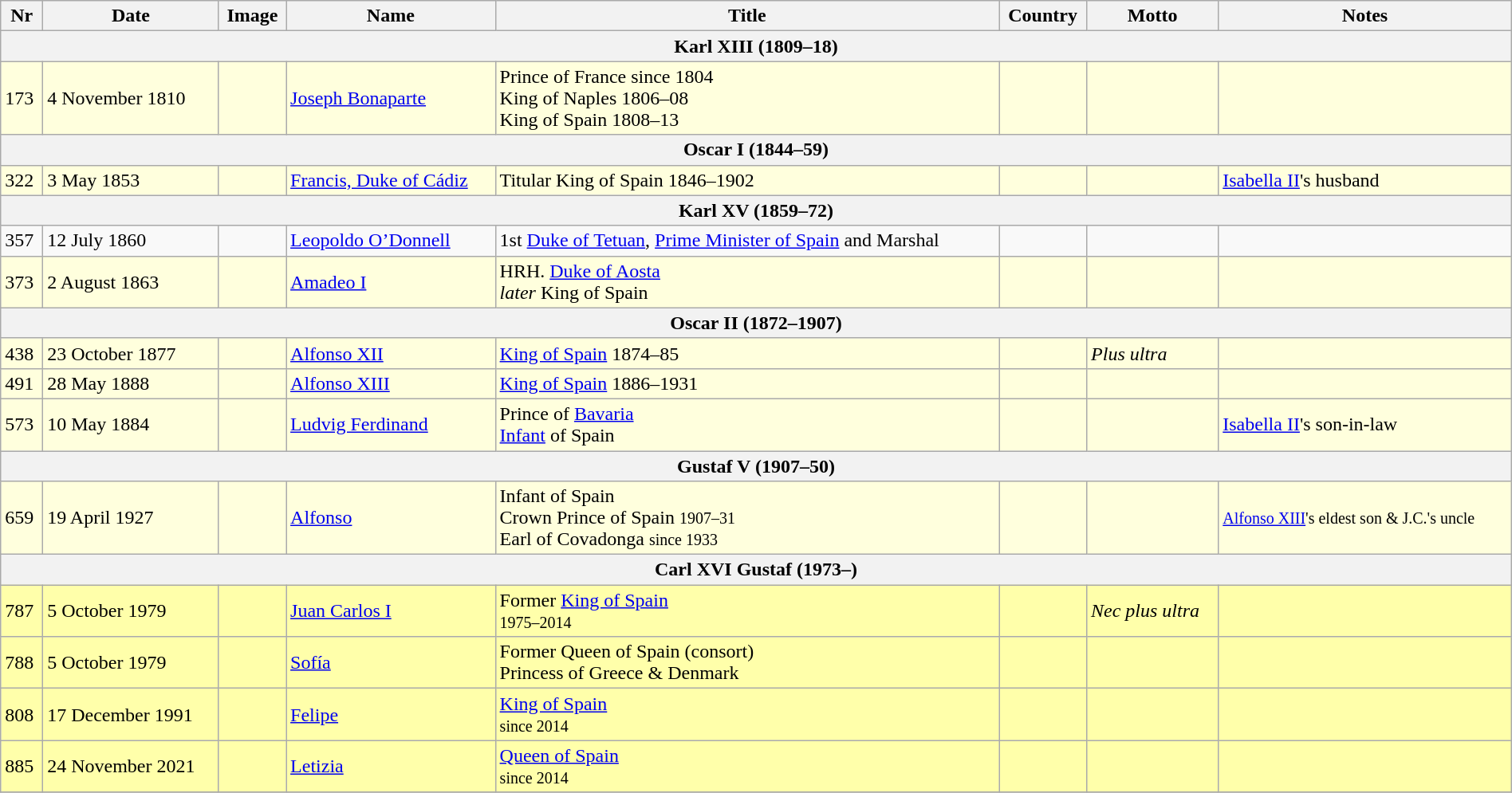<table class="wikitable" width=100%>
<tr>
<th>Nr</th>
<th>Date</th>
<th>Image</th>
<th>Name</th>
<th>Title</th>
<th>Country</th>
<th>Motto</th>
<th>Notes</th>
</tr>
<tr>
<th colspan="8">Karl XIII (1809–18)</th>
</tr>
<tr bgcolor="#FFFFDD">
<td>173</td>
<td>4 November 1810</td>
<td></td>
<td><a href='#'>Joseph Bonaparte</a></td>
<td>Prince of France since 1804<br>King of Naples 1806–08<br>King of Spain 1808–13</td>
<td><br></td>
<td></td>
<td></td>
</tr>
<tr>
<th colspan=8>Oscar I (1844–59)</th>
</tr>
<tr bgcolor="#FFFFDD">
<td>322</td>
<td>3 May 1853</td>
<td></td>
<td><a href='#'>Francis, Duke of Cádiz</a></td>
<td>Titular King of Spain 1846–1902</td>
<td></td>
<td></td>
<td><a href='#'>Isabella II</a>'s husband</td>
</tr>
<tr>
<th colspan=8>Karl XV (1859–72)</th>
</tr>
<tr>
<td>357</td>
<td>12 July 1860</td>
<td></td>
<td><a href='#'>Leopoldo O’Donnell</a></td>
<td>1st <a href='#'>Duke of Tetuan</a>, <a href='#'>Prime Minister of Spain</a> and Marshal</td>
<td></td>
<td></td>
<td></td>
</tr>
<tr bgcolor="#FFFFDD">
<td>373</td>
<td>2 August 1863</td>
<td></td>
<td><a href='#'>Amadeo I</a></td>
<td>HRH. <a href='#'>Duke of Aosta</a> <br><em>later</em> King of Spain</td>
<td><br></td>
<td></td>
<td></td>
</tr>
<tr>
<th colspan=8>Oscar II (1872–1907)</th>
</tr>
<tr bgcolor="#FFFFDD">
<td>438</td>
<td>23 October 1877</td>
<td></td>
<td><a href='#'>Alfonso XII</a></td>
<td><a href='#'>King of Spain</a> 1874–85</td>
<td></td>
<td><em>Plus ultra</em></td>
<td></td>
</tr>
<tr bgcolor="#FFFFDD">
<td>491</td>
<td>28 May 1888</td>
<td></td>
<td><a href='#'>Alfonso XIII</a></td>
<td><a href='#'>King of Spain</a> 1886–1931</td>
<td></td>
<td></td>
<td></td>
</tr>
<tr bgcolor="#FFFFDD">
<td>573</td>
<td>10 May 1884</td>
<td></td>
<td><a href='#'>Ludvig Ferdinand</a></td>
<td>Prince of <a href='#'>Bavaria</a> <br> <a href='#'>Infant</a> of Spain</td>
<td> <br></td>
<td></td>
<td><a href='#'>Isabella II</a>'s son-in-law</td>
</tr>
<tr>
<th colspan=8>Gustaf V (1907–50)</th>
</tr>
<tr bgcolor="#FFFFDD">
<td>659</td>
<td>19 April 1927</td>
<td></td>
<td><a href='#'>Alfonso</a></td>
<td>Infant of Spain<br>Crown Prince of Spain <small>1907–31</small><br>Earl of Covadonga <small>since 1933</small></td>
<td></td>
<td></td>
<td><small><a href='#'>Alfonso XIII</a>'s eldest son & J.C.'s uncle</small></td>
</tr>
<tr>
<th colspan=8>Carl XVI Gustaf (1973–)</th>
</tr>
<tr bgcolor="#FFFFAA">
<td>787</td>
<td>5 October 1979</td>
<td></td>
<td><a href='#'>Juan Carlos I</a></td>
<td>Former <a href='#'>King of Spain</a><br><small>1975–2014</small></td>
<td></td>
<td><em>Nec plus ultra</em></td>
<td></td>
</tr>
<tr bgcolor="#FFFFAA">
<td>788</td>
<td>5 October 1979</td>
<td></td>
<td><a href='#'>Sofía</a></td>
<td>Former Queen of Spain (consort)<br>Princess of Greece & Denmark</td>
<td><br></td>
<td></td>
<td></td>
</tr>
<tr bgcolor="#FFFFAA">
<td>808</td>
<td>17 December 1991</td>
<td></td>
<td><a href='#'>Felipe</a></td>
<td><a href='#'>King of Spain</a><br><small>since 2014</small></td>
<td></td>
<td></td>
<td></td>
</tr>
<tr bgcolor="#FFFFAA">
<td>885</td>
<td>24 November 2021</td>
<td></td>
<td><a href='#'>Letizia</a></td>
<td><a href='#'>Queen of Spain</a><br><small>since 2014</small></td>
<td></td>
<td></td>
<td></td>
</tr>
<tr>
</tr>
</table>
